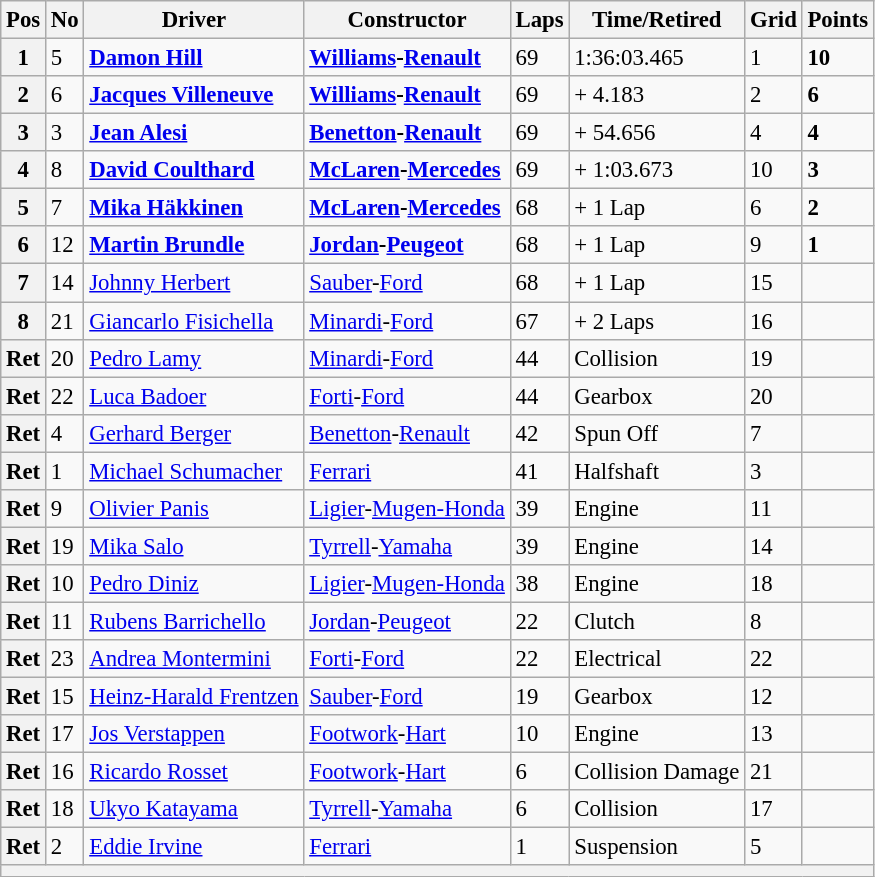<table class="wikitable" style="font-size: 95%;">
<tr>
<th>Pos</th>
<th>No</th>
<th>Driver</th>
<th>Constructor</th>
<th>Laps</th>
<th>Time/Retired</th>
<th>Grid</th>
<th>Points</th>
</tr>
<tr>
<th>1</th>
<td>5</td>
<td> <strong><a href='#'>Damon Hill</a></strong></td>
<td><strong><a href='#'>Williams</a>-<a href='#'>Renault</a></strong></td>
<td>69</td>
<td>1:36:03.465</td>
<td>1</td>
<td><strong>10</strong></td>
</tr>
<tr>
<th>2</th>
<td>6</td>
<td> <strong><a href='#'>Jacques Villeneuve</a></strong></td>
<td><strong><a href='#'>Williams</a>-<a href='#'>Renault</a></strong></td>
<td>69</td>
<td>+ 4.183</td>
<td>2</td>
<td><strong>6</strong></td>
</tr>
<tr>
<th>3</th>
<td>3</td>
<td> <strong><a href='#'>Jean Alesi</a></strong></td>
<td><strong><a href='#'>Benetton</a>-<a href='#'>Renault</a></strong></td>
<td>69</td>
<td>+ 54.656</td>
<td>4</td>
<td><strong>4</strong></td>
</tr>
<tr>
<th>4</th>
<td>8</td>
<td> <strong><a href='#'>David Coulthard</a></strong></td>
<td><strong><a href='#'>McLaren</a>-<a href='#'>Mercedes</a></strong></td>
<td>69</td>
<td>+ 1:03.673</td>
<td>10</td>
<td><strong>3</strong></td>
</tr>
<tr>
<th>5</th>
<td>7</td>
<td> <strong><a href='#'>Mika Häkkinen</a></strong></td>
<td><strong><a href='#'>McLaren</a>-<a href='#'>Mercedes</a></strong></td>
<td>68</td>
<td>+ 1 Lap</td>
<td>6</td>
<td><strong>2</strong></td>
</tr>
<tr>
<th>6</th>
<td>12</td>
<td> <strong><a href='#'>Martin Brundle</a></strong></td>
<td><strong><a href='#'>Jordan</a>-<a href='#'>Peugeot</a></strong></td>
<td>68</td>
<td>+ 1 Lap</td>
<td>9</td>
<td><strong>1</strong></td>
</tr>
<tr>
<th>7</th>
<td>14</td>
<td> <a href='#'>Johnny Herbert</a></td>
<td><a href='#'>Sauber</a>-<a href='#'>Ford</a></td>
<td>68</td>
<td>+ 1 Lap</td>
<td>15</td>
<td> </td>
</tr>
<tr>
<th>8</th>
<td>21</td>
<td> <a href='#'>Giancarlo Fisichella</a></td>
<td><a href='#'>Minardi</a>-<a href='#'>Ford</a></td>
<td>67</td>
<td>+ 2 Laps</td>
<td>16</td>
<td> </td>
</tr>
<tr>
<th>Ret</th>
<td>20</td>
<td> <a href='#'>Pedro Lamy</a></td>
<td><a href='#'>Minardi</a>-<a href='#'>Ford</a></td>
<td>44</td>
<td>Collision</td>
<td>19</td>
<td> </td>
</tr>
<tr>
<th>Ret</th>
<td>22</td>
<td> <a href='#'>Luca Badoer</a></td>
<td><a href='#'>Forti</a>-<a href='#'>Ford</a></td>
<td>44</td>
<td>Gearbox</td>
<td>20</td>
<td> </td>
</tr>
<tr>
<th>Ret</th>
<td>4</td>
<td> <a href='#'>Gerhard Berger</a></td>
<td><a href='#'>Benetton</a>-<a href='#'>Renault</a></td>
<td>42</td>
<td>Spun Off</td>
<td>7</td>
<td> </td>
</tr>
<tr>
<th>Ret</th>
<td>1</td>
<td> <a href='#'>Michael Schumacher</a></td>
<td><a href='#'>Ferrari</a></td>
<td>41</td>
<td>Halfshaft</td>
<td>3</td>
<td> </td>
</tr>
<tr>
<th>Ret</th>
<td>9</td>
<td> <a href='#'>Olivier Panis</a></td>
<td><a href='#'>Ligier</a>-<a href='#'>Mugen-Honda</a></td>
<td>39</td>
<td>Engine</td>
<td>11</td>
<td> </td>
</tr>
<tr>
<th>Ret</th>
<td>19</td>
<td> <a href='#'>Mika Salo</a></td>
<td><a href='#'>Tyrrell</a>-<a href='#'>Yamaha</a></td>
<td>39</td>
<td>Engine</td>
<td>14</td>
<td> </td>
</tr>
<tr>
<th>Ret</th>
<td>10</td>
<td> <a href='#'>Pedro Diniz</a></td>
<td><a href='#'>Ligier</a>-<a href='#'>Mugen-Honda</a></td>
<td>38</td>
<td>Engine</td>
<td>18</td>
<td> </td>
</tr>
<tr>
<th>Ret</th>
<td>11</td>
<td> <a href='#'>Rubens Barrichello</a></td>
<td><a href='#'>Jordan</a>-<a href='#'>Peugeot</a></td>
<td>22</td>
<td>Clutch</td>
<td>8</td>
<td> </td>
</tr>
<tr>
<th>Ret</th>
<td>23</td>
<td> <a href='#'>Andrea Montermini</a></td>
<td><a href='#'>Forti</a>-<a href='#'>Ford</a></td>
<td>22</td>
<td>Electrical</td>
<td>22</td>
<td> </td>
</tr>
<tr>
<th>Ret</th>
<td>15</td>
<td> <a href='#'>Heinz-Harald Frentzen</a></td>
<td><a href='#'>Sauber</a>-<a href='#'>Ford</a></td>
<td>19</td>
<td>Gearbox</td>
<td>12</td>
<td> </td>
</tr>
<tr>
<th>Ret</th>
<td>17</td>
<td> <a href='#'>Jos Verstappen</a></td>
<td><a href='#'>Footwork</a>-<a href='#'>Hart</a></td>
<td>10</td>
<td>Engine</td>
<td>13</td>
<td> </td>
</tr>
<tr>
<th>Ret</th>
<td>16</td>
<td> <a href='#'>Ricardo Rosset</a></td>
<td><a href='#'>Footwork</a>-<a href='#'>Hart</a></td>
<td>6</td>
<td>Collision Damage</td>
<td>21</td>
<td> </td>
</tr>
<tr>
<th>Ret</th>
<td>18</td>
<td> <a href='#'>Ukyo Katayama</a></td>
<td><a href='#'>Tyrrell</a>-<a href='#'>Yamaha</a></td>
<td>6</td>
<td>Collision</td>
<td>17</td>
<td> </td>
</tr>
<tr>
<th>Ret</th>
<td>2</td>
<td> <a href='#'>Eddie Irvine</a></td>
<td><a href='#'>Ferrari</a></td>
<td>1</td>
<td>Suspension</td>
<td>5</td>
<td> </td>
</tr>
<tr>
<th colspan="8"></th>
</tr>
</table>
